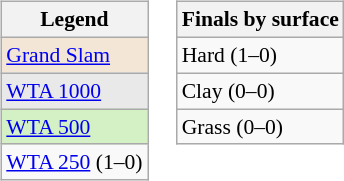<table>
<tr valign=top>
<td><br><table class=wikitable style="font-size:90%">
<tr>
<th>Legend</th>
</tr>
<tr>
<td bgcolor=f3e6d7><a href='#'>Grand Slam</a></td>
</tr>
<tr>
<td bgcolor=e9e9e9><a href='#'>WTA 1000</a></td>
</tr>
<tr>
<td bgcolor=d4f1c5><a href='#'>WTA 500</a></td>
</tr>
<tr>
<td><a href='#'>WTA 250</a> (1–0)</td>
</tr>
</table>
</td>
<td><br><table class=wikitable style="font-size:90%">
<tr>
<th>Finals by surface</th>
</tr>
<tr>
<td>Hard (1–0)</td>
</tr>
<tr>
<td>Clay (0–0)</td>
</tr>
<tr>
<td>Grass (0–0)</td>
</tr>
</table>
</td>
</tr>
</table>
